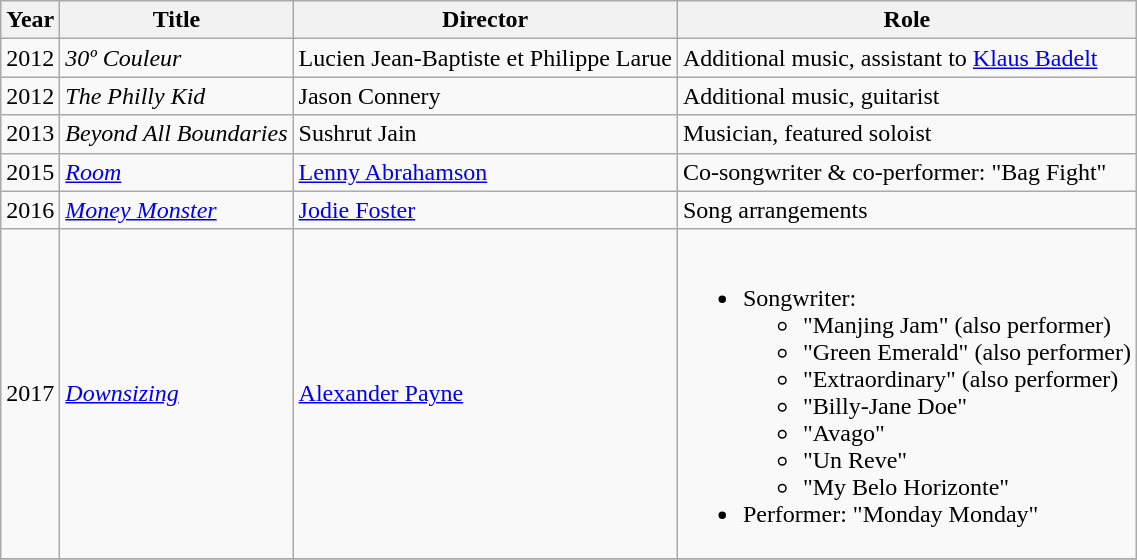<table class="wikitable sortable">
<tr>
<th>Year</th>
<th>Title</th>
<th>Director</th>
<th>Role</th>
</tr>
<tr>
<td>2012</td>
<td><em>30º Couleur</em></td>
<td>Lucien Jean-Baptiste et Philippe Larue</td>
<td>Additional music, assistant to <a href='#'>Klaus Badelt</a></td>
</tr>
<tr>
<td>2012</td>
<td><em>The Philly Kid</em></td>
<td>Jason Connery</td>
<td>Additional music, guitarist</td>
</tr>
<tr>
<td>2013</td>
<td><em>Beyond All Boundaries</em></td>
<td>Sushrut Jain</td>
<td>Musician, featured soloist</td>
</tr>
<tr>
<td>2015</td>
<td><em><a href='#'>Room</a></em></td>
<td><a href='#'>Lenny Abrahamson</a></td>
<td>Co-songwriter & co-performer: "Bag Fight"</td>
</tr>
<tr>
<td>2016</td>
<td><em><a href='#'>Money Monster</a></em></td>
<td><a href='#'>Jodie Foster</a></td>
<td>Song arrangements</td>
</tr>
<tr>
<td>2017</td>
<td><em><a href='#'>Downsizing</a></em></td>
<td><a href='#'>Alexander Payne</a></td>
<td><br><ul><li>Songwriter:<ul><li>"Manjing Jam" (also performer)</li><li>"Green Emerald" (also performer)</li><li>"Extraordinary" (also performer)</li><li>"Billy-Jane Doe"</li><li>"Avago"</li><li>"Un Reve"</li><li>"My Belo Horizonte"</li></ul></li><li>Performer: "Monday Monday"</li></ul></td>
</tr>
<tr>
</tr>
</table>
